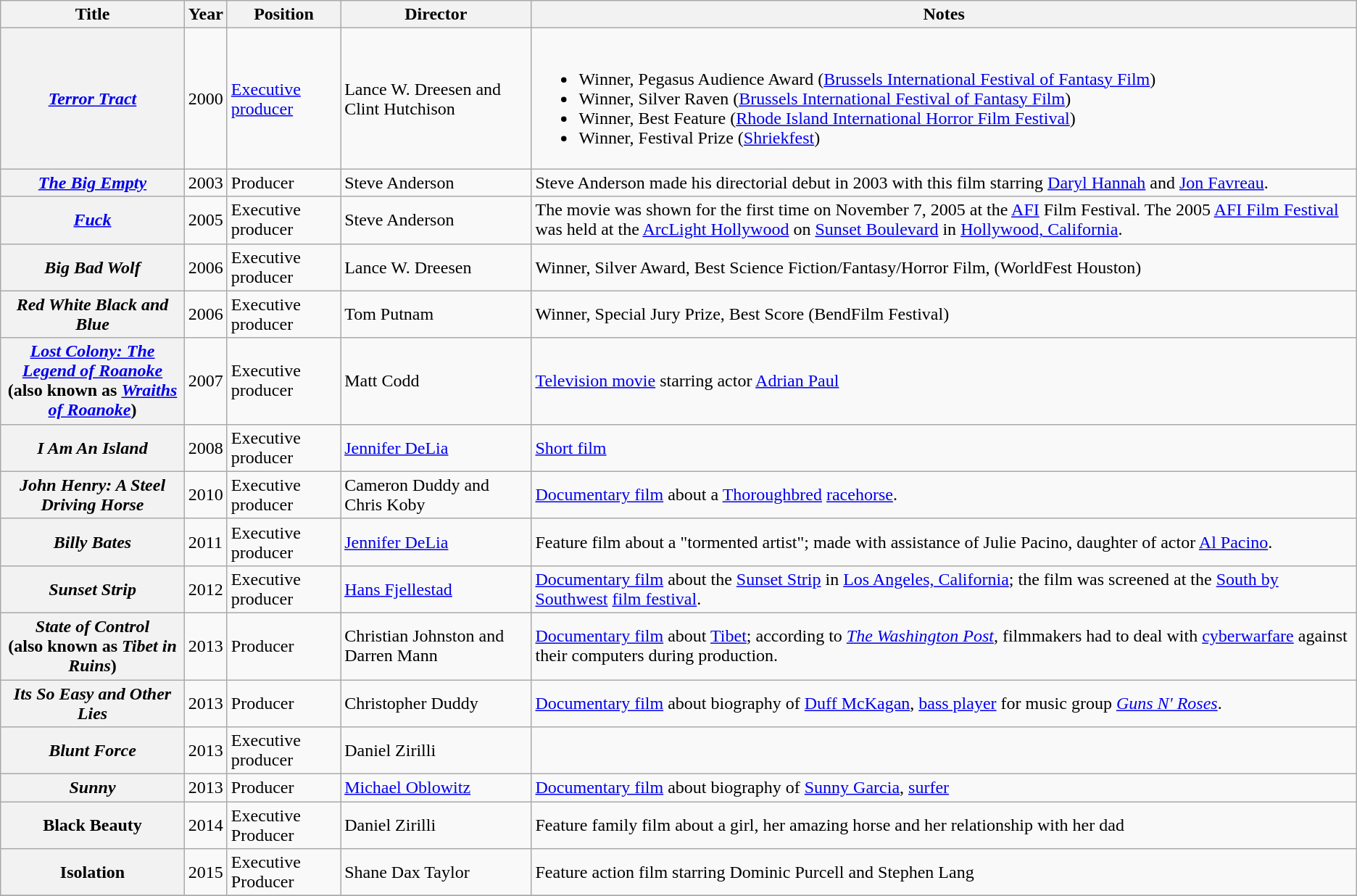<table class="wikitable plainrowheaders sortable">
<tr>
<th scope="col">Title</th>
<th scope="col">Year</th>
<th scope="col">Position</th>
<th scope="col">Director</th>
<th scope="col" class="unsortable">Notes</th>
</tr>
<tr>
<th scope="row"><em><a href='#'>Terror Tract</a></em></th>
<td>2000</td>
<td><a href='#'>Executive producer</a></td>
<td>Lance W. Dreesen and Clint Hutchison</td>
<td><br><ul><li>Winner, Pegasus Audience Award (<a href='#'>Brussels International Festival of Fantasy Film</a>)</li><li>Winner, Silver Raven (<a href='#'>Brussels International Festival of Fantasy Film</a>)</li><li>Winner, Best Feature (<a href='#'>Rhode Island International Horror Film Festival</a>)</li><li>Winner, Festival Prize (<a href='#'>Shriekfest</a>)</li></ul></td>
</tr>
<tr>
<th scope="row"><em><a href='#'>The Big Empty</a></em></th>
<td>2003</td>
<td>Producer</td>
<td>Steve Anderson</td>
<td>Steve Anderson made his directorial debut in 2003 with this film starring <a href='#'>Daryl Hannah</a> and <a href='#'>Jon Favreau</a>.</td>
</tr>
<tr>
<th scope="row"><em><a href='#'>Fuck</a></em></th>
<td>2005</td>
<td>Executive producer</td>
<td>Steve Anderson</td>
<td>The movie was shown for the first time on November 7, 2005 at the <a href='#'>AFI</a> Film Festival. The 2005 <a href='#'>AFI Film Festival</a> was held at the <a href='#'>ArcLight Hollywood</a> on <a href='#'>Sunset Boulevard</a> in <a href='#'>Hollywood, California</a>.</td>
</tr>
<tr>
<th scope="row"><em>Big Bad Wolf</em></th>
<td>2006</td>
<td>Executive producer</td>
<td>Lance W. Dreesen</td>
<td>Winner, Silver Award, Best Science Fiction/Fantasy/Horror Film, (WorldFest Houston)</td>
</tr>
<tr>
<th scope="row"><em>Red White Black and Blue</em></th>
<td>2006</td>
<td>Executive producer</td>
<td>Tom Putnam</td>
<td>Winner, Special Jury Prize, Best Score (BendFilm Festival)</td>
</tr>
<tr>
<th scope="row"><em><a href='#'>Lost Colony: The Legend of Roanoke</a></em> <br>(also known as <em><a href='#'>Wraiths of Roanoke</a></em>)</th>
<td>2007</td>
<td>Executive producer</td>
<td>Matt Codd</td>
<td><a href='#'>Television movie</a> starring actor <a href='#'>Adrian Paul</a></td>
</tr>
<tr>
<th scope="row"><em>I Am An Island</em></th>
<td>2008</td>
<td>Executive producer</td>
<td><a href='#'>Jennifer DeLia</a></td>
<td><a href='#'>Short film</a></td>
</tr>
<tr>
<th scope="row"><em>John Henry: A Steel Driving Horse</em></th>
<td>2010</td>
<td>Executive producer</td>
<td>Cameron Duddy and Chris Koby</td>
<td><a href='#'>Documentary film</a> about a <a href='#'>Thoroughbred</a> <a href='#'>racehorse</a>.</td>
</tr>
<tr>
<th scope="row"><em>Billy Bates</em></th>
<td>2011</td>
<td>Executive producer</td>
<td><a href='#'>Jennifer DeLia</a></td>
<td>Feature film about a "tormented artist"; made with assistance of Julie Pacino, daughter of actor <a href='#'>Al Pacino</a>.</td>
</tr>
<tr>
<th scope="row"><em>Sunset Strip</em></th>
<td>2012</td>
<td>Executive producer</td>
<td><a href='#'>Hans Fjellestad</a></td>
<td><a href='#'>Documentary film</a> about the <a href='#'>Sunset Strip</a> in <a href='#'>Los Angeles, California</a>; the film was screened at the <a href='#'>South by Southwest</a> <a href='#'>film festival</a>.</td>
</tr>
<tr>
<th scope="row"><em>State of Control</em><br>(also known as <em>Tibet in Ruins</em>)</th>
<td>2013</td>
<td>Producer</td>
<td>Christian Johnston and Darren Mann</td>
<td><a href='#'>Documentary film</a> about <a href='#'>Tibet</a>; according to <em><a href='#'>The Washington Post</a></em>, filmmakers had to deal with <a href='#'>cyberwarfare</a> against their computers during production.</td>
</tr>
<tr>
<th scope="row"><em>Its So Easy and Other Lies</em></th>
<td>2013</td>
<td>Producer</td>
<td>Christopher Duddy</td>
<td><a href='#'>Documentary film</a> about biography of <a href='#'>Duff McKagan</a>, <a href='#'>bass player</a> for music group <em><a href='#'>Guns N' Roses</a></em>.</td>
</tr>
<tr>
<th scope="row"><em>Blunt Force</em></th>
<td>2013</td>
<td>Executive producer</td>
<td>Daniel Zirilli</td>
</tr>
<tr>
<th scope="row"><em>Sunny</em></th>
<td>2013</td>
<td>Producer</td>
<td><a href='#'>Michael Oblowitz</a></td>
<td><a href='#'>Documentary film</a> about biography of <a href='#'>Sunny Garcia</a>, <a href='#'>surfer</a></td>
</tr>
<tr>
<th scope="row">Black Beauty</th>
<td>2014</td>
<td>Executive Producer</td>
<td>Daniel Zirilli</td>
<td>Feature family film about a girl, her amazing horse and her relationship with her dad</td>
</tr>
<tr>
<th scope="row">Isolation</th>
<td>2015</td>
<td>Executive Producer</td>
<td>Shane Dax Taylor</td>
<td>Feature action film starring Dominic Purcell and Stephen Lang</td>
</tr>
<tr>
</tr>
</table>
